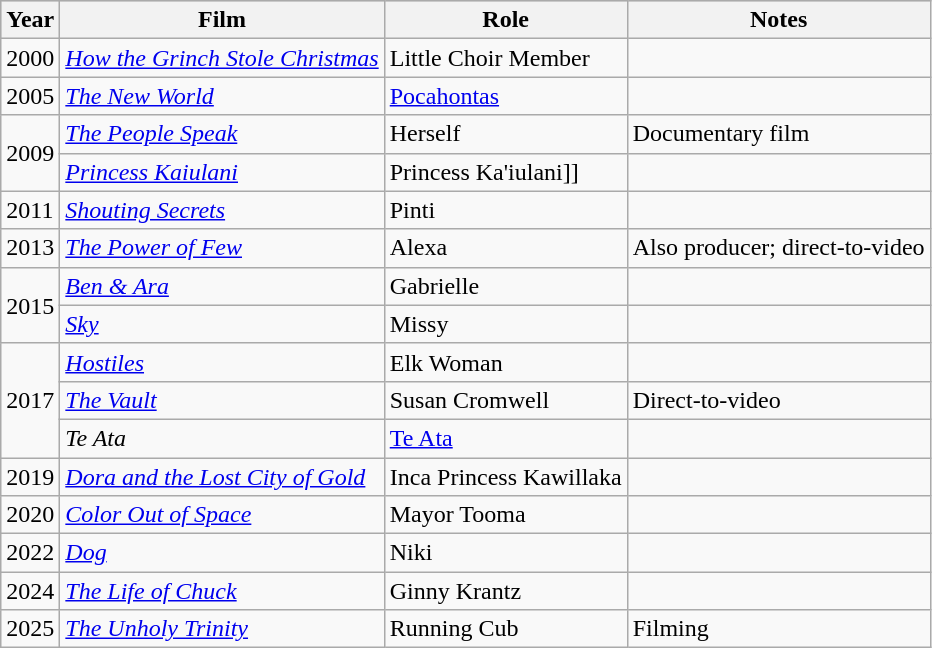<table class="wikitable">
<tr bgcolor="#CCCCCC">
<th scope="col">Year</th>
<th scope="col">Film</th>
<th scope="col">Role</th>
<th scope="col">Notes</th>
</tr>
<tr>
<td>2000</td>
<td scope="row"><em><a href='#'>How the Grinch Stole Christmas</a></em></td>
<td>Little Choir Member</td>
<td></td>
</tr>
<tr>
<td>2005</td>
<td scope="row"><em><a href='#'>The New World</a></em></td>
<td><a href='#'>Pocahontas</a></td>
<td></td>
</tr>
<tr>
<td rowspan="2">2009</td>
<td scope="row"><em><a href='#'>The People Speak</a></em></td>
<td>Herself</td>
<td>Documentary film</td>
</tr>
<tr>
<td scope="row"><em><a href='#'>Princess Kaiulani</a></em></td>
<td [[Ka>Princess Ka'iulani]]</td>
<td></td>
</tr>
<tr>
<td>2011</td>
<td scope="row"><em><a href='#'>Shouting Secrets</a></em></td>
<td>Pinti</td>
<td></td>
</tr>
<tr>
<td>2013</td>
<td scope="row"><em><a href='#'>The Power of Few</a></em></td>
<td>Alexa</td>
<td>Also producer; direct-to-video</td>
</tr>
<tr>
<td rowspan="2">2015</td>
<td scope="row"><em><a href='#'>Ben & Ara</a></em></td>
<td>Gabrielle</td>
<td></td>
</tr>
<tr>
<td scope="row"><em><a href='#'>Sky</a></em></td>
<td>Missy</td>
<td></td>
</tr>
<tr>
<td rowspan="3">2017</td>
<td scope="row"><em><a href='#'>Hostiles</a></em></td>
<td>Elk Woman</td>
<td></td>
</tr>
<tr>
<td scope="row"><em><a href='#'>The Vault</a></em></td>
<td>Susan Cromwell</td>
<td>Direct-to-video</td>
</tr>
<tr>
<td scope="row"><em>Te Ata</em></td>
<td><a href='#'>Te Ata</a></td>
<td></td>
</tr>
<tr>
<td>2019</td>
<td scope="row"><em><a href='#'>Dora and the Lost City of Gold</a></em></td>
<td>Inca Princess Kawillaka</td>
<td></td>
</tr>
<tr>
<td>2020</td>
<td scope="row"><em><a href='#'>Color Out of Space</a></em></td>
<td>Mayor Tooma</td>
<td></td>
</tr>
<tr>
<td>2022</td>
<td scope="row"><em><a href='#'>Dog</a></em></td>
<td>Niki</td>
<td></td>
</tr>
<tr>
<td>2024</td>
<td scope="row"><em><a href='#'>The Life of Chuck</a></em></td>
<td>Ginny Krantz</td>
<td></td>
</tr>
<tr>
<td>2025</td>
<td scope="row"><em><a href='#'>The Unholy Trinity</a></em></td>
<td>Running Cub</td>
<td>Filming</td>
</tr>
</table>
